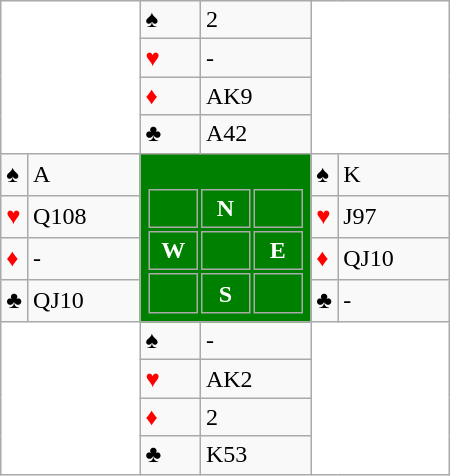<table class="wikitable" style="float:left; max-width:300px; margin-right:1em">
<tr>
<td style="width:33%; background-color:#FFFFFF;" colspan=2 rowspan=4></td>
<td style="width:1em">♠</td>
<td style="width:30%;">2</td>
<td style="width:33%; background-color:#FFFFFF;" colspan=2 rowspan=4></td>
</tr>
<tr>
<td style="color:#FF0000;">♥</td>
<td>-</td>
</tr>
<tr>
<td style="color:#FF0000;">♦</td>
<td>AK9</td>
</tr>
<tr>
<td style="color:#000000;">♣</td>
<td>A42</td>
</tr>
<tr>
<td style="width:1em">♠</td>
<td style="width:30%;">A</td>
<td colspan=2 rowspan=4 style="text-align:center; background-color:#008000; color:#FFFFFF;"><br><table style="width:100%; background:transparent; margin:auto;">
<tr>
<td style="width:33%"></td>
<td style="width:33%"><strong>N</strong></td>
<td style="width:33%"></td>
</tr>
<tr>
<td><strong>W</strong></td>
<td></td>
<td><strong>E</strong></td>
</tr>
<tr>
<td></td>
<td><strong>S</strong></td>
<td></td>
</tr>
</table>
</td>
<td style="width:1em">♠</td>
<td style="width:30%">K</td>
</tr>
<tr>
<td style="color:#FF0000;">♥</td>
<td style="width:30%">Q108</td>
<td style="color:#FF0000;">♥</td>
<td style="width:30%">J97</td>
</tr>
<tr>
<td style="color:#FF0000;">♦</td>
<td style="width:30%">-</td>
<td style="color:#FF0000;">♦</td>
<td style="width:30%">QJ10</td>
</tr>
<tr>
<td style="width:1em">♣</td>
<td style="width:30%">QJ10</td>
<td style="width:1em">♣</td>
<td style="width:30%">-</td>
</tr>
<tr>
<td style="width:33%; background-color:#FFFFFF;" colspan=2 rowspan=4></td>
<td style="width:1em">♠</td>
<td style="width:30%">-</td>
<td style="width:33%; background-color:#FFFFFF;" colspan=2 rowspan=4></td>
</tr>
<tr>
<td style="color:#FF0000;">♥</td>
<td>AK2</td>
</tr>
<tr>
<td style="color:#FF0000;">♦</td>
<td>2</td>
</tr>
<tr>
<td>♣</td>
<td>K53</td>
</tr>
</table>
